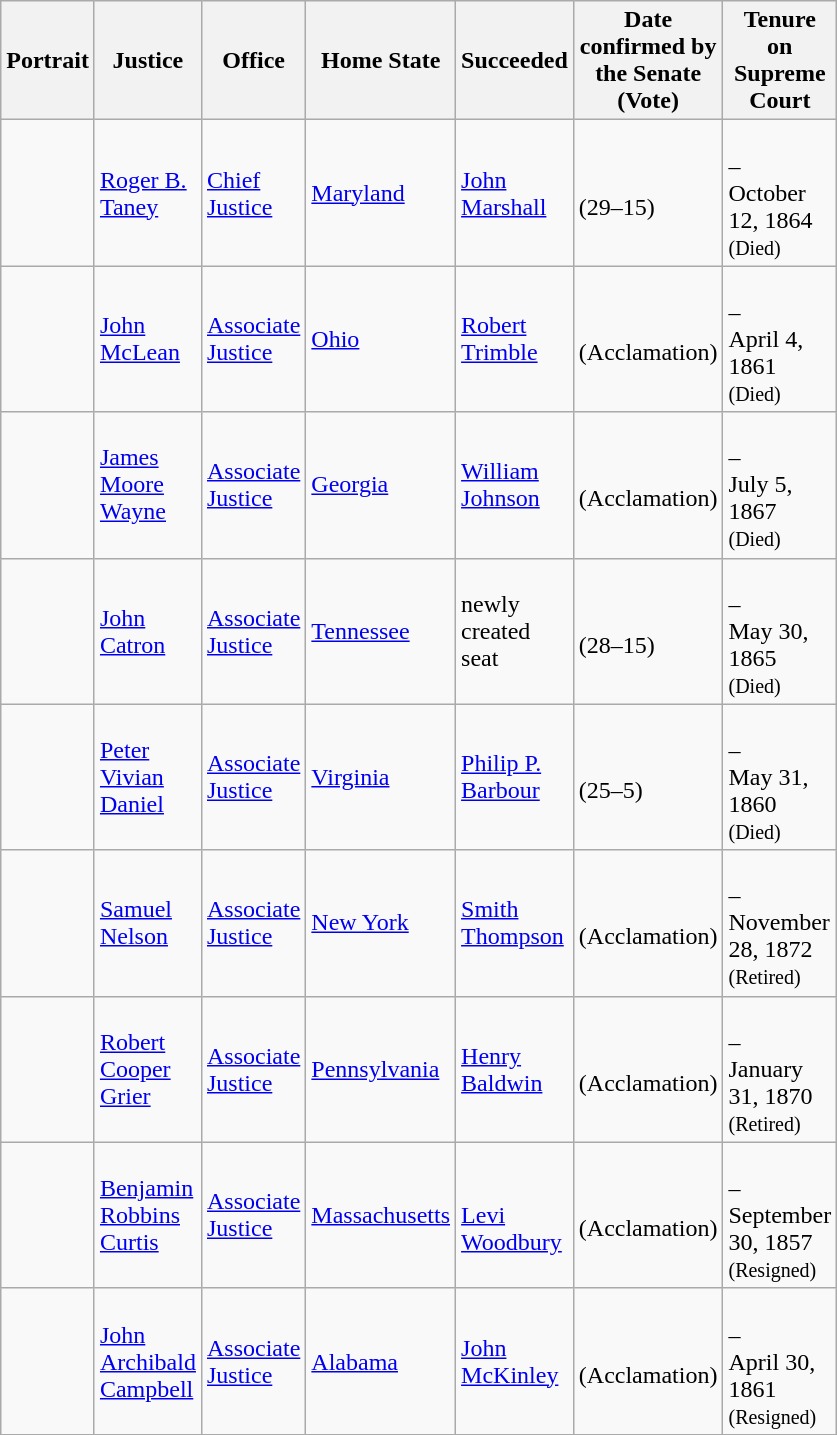<table class="wikitable sortable">
<tr>
<th scope="col" style="width: 10px;">Portrait</th>
<th scope="col" style="width: 10px;">Justice</th>
<th scope="col" style="width: 10px;">Office</th>
<th scope="col" style="width: 10px;">Home State</th>
<th scope="col" style="width: 10px;">Succeeded</th>
<th scope="col" style="width: 10px;">Date confirmed by the Senate<br>(Vote)</th>
<th scope="col" style="width: 10px;">Tenure on Supreme Court</th>
</tr>
<tr>
<td></td>
<td><a href='#'>Roger B. Taney</a></td>
<td><a href='#'>Chief Justice</a></td>
<td><a href='#'>Maryland</a></td>
<td><a href='#'>John Marshall</a></td>
<td><br>(29–15)</td>
<td><br>–<br>October 12, 1864<br><small>(Died)</small></td>
</tr>
<tr>
<td></td>
<td><a href='#'>John McLean</a></td>
<td><a href='#'>Associate Justice</a></td>
<td><a href='#'>Ohio</a></td>
<td><a href='#'>Robert Trimble</a></td>
<td><br>(Acclamation)</td>
<td><br>–<br>April 4, 1861<br><small>(Died)</small></td>
</tr>
<tr>
<td></td>
<td><a href='#'>James Moore Wayne</a></td>
<td><a href='#'>Associate Justice</a></td>
<td><a href='#'>Georgia</a></td>
<td><a href='#'>William Johnson</a></td>
<td><br>(Acclamation)</td>
<td><br>–<br>July 5, 1867<br><small>(Died)</small></td>
</tr>
<tr>
<td></td>
<td><a href='#'>John Catron</a></td>
<td><a href='#'>Associate Justice</a></td>
<td><a href='#'>Tennessee</a></td>
<td>newly created seat</td>
<td><br>(28–15)</td>
<td><br>–<br>May 30, 1865<br><small>(Died)</small></td>
</tr>
<tr>
<td></td>
<td><a href='#'>Peter Vivian Daniel</a></td>
<td><a href='#'>Associate Justice</a></td>
<td><a href='#'>Virginia</a></td>
<td><a href='#'>Philip P. Barbour</a></td>
<td><br>(25–5)</td>
<td><br>–<br>May 31, 1860<br><small>(Died)</small></td>
</tr>
<tr>
<td></td>
<td><a href='#'>Samuel Nelson</a></td>
<td><a href='#'>Associate Justice</a></td>
<td><a href='#'>New York</a></td>
<td><a href='#'>Smith Thompson</a></td>
<td><br>(Acclamation)</td>
<td><br>–<br>November 28, 1872<br><small>(Retired)</small></td>
</tr>
<tr>
<td></td>
<td><a href='#'>Robert Cooper Grier</a></td>
<td><a href='#'>Associate Justice</a></td>
<td><a href='#'>Pennsylvania</a></td>
<td><a href='#'>Henry Baldwin</a></td>
<td><br>(Acclamation)</td>
<td><br>–<br>January 31, 1870<br><small>(Retired)</small></td>
</tr>
<tr>
<td></td>
<td><a href='#'>Benjamin Robbins Curtis</a></td>
<td><a href='#'>Associate Justice</a></td>
<td><a href='#'>Massachusetts</a></td>
<td><br><a href='#'>Levi Woodbury</a></td>
<td><br>(Acclamation)</td>
<td><br>–<br>September 30, 1857<br><small>(Resigned)</small></td>
</tr>
<tr>
<td></td>
<td><a href='#'>John Archibald Campbell</a></td>
<td><a href='#'>Associate Justice</a></td>
<td><a href='#'>Alabama</a></td>
<td><a href='#'>John McKinley</a></td>
<td><br>(Acclamation)</td>
<td><br>–<br>April 30, 1861<br><small>(Resigned)</small></td>
</tr>
<tr>
</tr>
</table>
